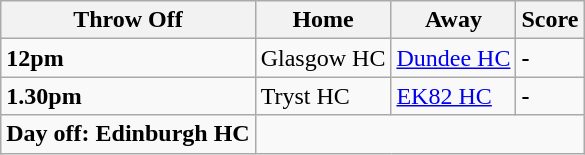<table class="wikitable">
<tr>
<th><strong>Throw Off</strong></th>
<th><strong>Home</strong></th>
<th><strong>Away</strong></th>
<th><strong>Score</strong></th>
</tr>
<tr>
<td><strong>12pm</strong></td>
<td>Glasgow HC</td>
<td><a href='#'>Dundee HC</a></td>
<td><strong>-</strong></td>
</tr>
<tr>
<td><strong>1.30pm</strong></td>
<td>Tryst HC</td>
<td><a href='#'>EK82 HC</a></td>
<td><strong>-</strong></td>
</tr>
<tr>
<td><strong>Day off: Edinburgh HC</strong></td>
</tr>
</table>
